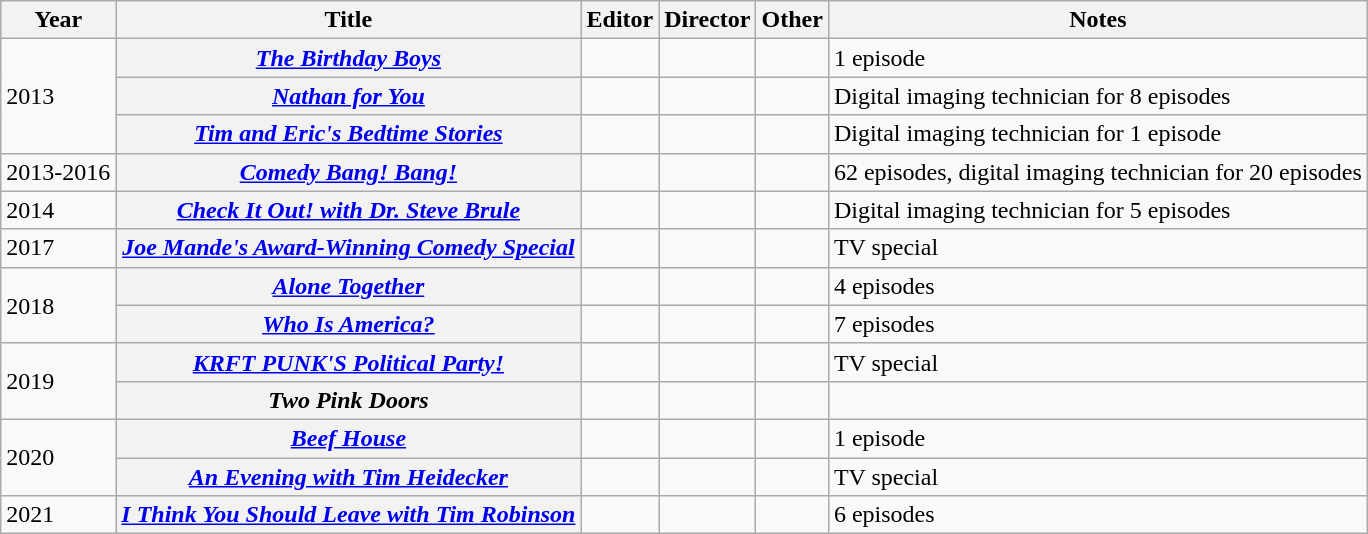<table class="wikitable sortable plainrowheaders">
<tr>
<th scope="col">Year</th>
<th scope="col">Title</th>
<th scope="col">Editor</th>
<th scope="col">Director</th>
<th scope="col">Other</th>
<th scope="col">Notes</th>
</tr>
<tr>
<td rowspan="3">2013</td>
<th scope="row"><em><a href='#'>The Birthday Boys</a></em></th>
<td></td>
<td></td>
<td></td>
<td>1 episode</td>
</tr>
<tr>
<th scope="row"><em><a href='#'>Nathan for You</a></em></th>
<td></td>
<td></td>
<td></td>
<td>Digital imaging technician for 8 episodes</td>
</tr>
<tr>
<th scope="row"><em><a href='#'>Tim and Eric's Bedtime Stories</a></em></th>
<td></td>
<td></td>
<td></td>
<td>Digital imaging technician for 1 episode</td>
</tr>
<tr>
<td>2013-2016</td>
<th scope="row"><em><a href='#'>Comedy Bang! Bang!</a></em></th>
<td></td>
<td></td>
<td></td>
<td>62 episodes, digital imaging technician for 20 episodes</td>
</tr>
<tr>
<td>2014</td>
<th scope="row"><em><a href='#'>Check It Out! with Dr. Steve Brule</a></em></th>
<td></td>
<td></td>
<td></td>
<td>Digital imaging technician for 5 episodes</td>
</tr>
<tr>
<td>2017</td>
<th scope="row"><em><a href='#'>Joe Mande's Award-Winning Comedy Special</a></em></th>
<td></td>
<td></td>
<td></td>
<td>TV special</td>
</tr>
<tr>
<td rowspan="2">2018</td>
<th scope="row"><em><a href='#'>Alone Together</a></em></th>
<td></td>
<td></td>
<td></td>
<td>4 episodes</td>
</tr>
<tr>
<th scope="row"><em><a href='#'>Who Is America?</a></em></th>
<td></td>
<td></td>
<td></td>
<td>7 episodes</td>
</tr>
<tr>
<td rowspan="2">2019</td>
<th scope="row"><em><a href='#'>KRFT PUNK'S Political Party!</a></em></th>
<td></td>
<td></td>
<td></td>
<td>TV special</td>
</tr>
<tr>
<th scope="row"><em>Two Pink Doors</em></th>
<td></td>
<td></td>
<td></td>
<td></td>
</tr>
<tr>
<td rowspan="2">2020</td>
<th scope="row"><em><a href='#'>Beef House</a></em></th>
<td></td>
<td></td>
<td></td>
<td>1 episode</td>
</tr>
<tr>
<th scope="row"><em><a href='#'>An Evening with Tim Heidecker</a></em></th>
<td></td>
<td></td>
<td></td>
<td>TV special</td>
</tr>
<tr>
<td>2021</td>
<th scope="row"><em><a href='#'>I Think You Should Leave with Tim Robinson</a></em></th>
<td></td>
<td></td>
<td></td>
<td>6 episodes</td>
</tr>
</table>
